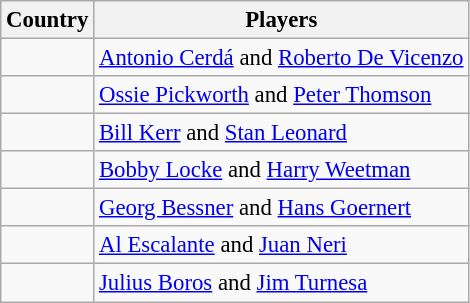<table class="wikitable" style="font-size:95%;">
<tr>
<th>Country</th>
<th>Players</th>
</tr>
<tr>
<td></td>
<td><a href='#'>Antonio Cerdá</a> and <a href='#'>Roberto De Vicenzo</a></td>
</tr>
<tr>
<td></td>
<td><a href='#'>Ossie Pickworth</a> and <a href='#'>Peter Thomson</a></td>
</tr>
<tr>
<td></td>
<td><a href='#'>Bill Kerr</a> and <a href='#'>Stan Leonard</a></td>
</tr>
<tr>
<td><br></td>
<td><a href='#'>Bobby Locke</a> and <a href='#'>Harry Weetman</a></td>
</tr>
<tr>
<td></td>
<td><a href='#'>Georg Bessner</a> and <a href='#'>Hans Goernert</a></td>
</tr>
<tr>
<td></td>
<td><a href='#'>Al Escalante</a> and <a href='#'>Juan Neri</a></td>
</tr>
<tr>
<td></td>
<td><a href='#'>Julius Boros</a> and <a href='#'>Jim Turnesa</a></td>
</tr>
</table>
